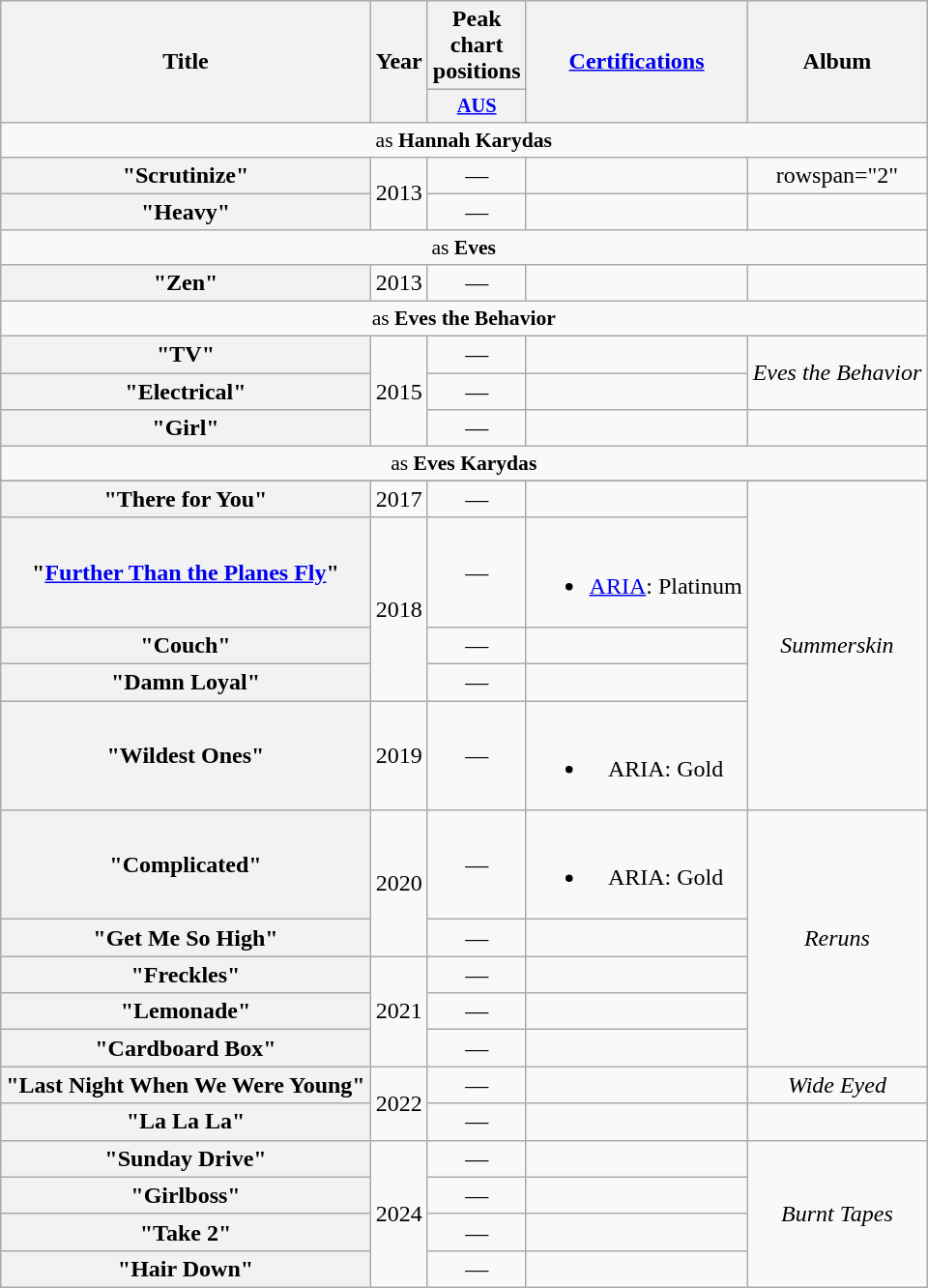<table class="wikitable plainrowheaders" style="text-align:center;">
<tr>
<th scope="col" rowspan="2">Title</th>
<th scope="col" rowspan="2">Year</th>
<th scope="col" colspan="1">Peak chart positions</th>
<th scope="col" rowspan="2"><a href='#'>Certifications</a></th>
<th scope="col" rowspan="2">Album</th>
</tr>
<tr>
<th scope="col" style="width:3em;font-size:85%;"><a href='#'>AUS</a><br></th>
</tr>
<tr>
<td colspan="5" style="font-size:90%">as <strong>Hannah Karydas</strong></td>
</tr>
<tr>
<th scope="row">"Scrutinize"</th>
<td rowspan="2">2013</td>
<td>—</td>
<td></td>
<td>rowspan="2" </td>
</tr>
<tr>
<th scope="row">"Heavy"</th>
<td>—</td>
<td></td>
</tr>
<tr>
<td colspan="5" style="font-size:90%">as <strong>Eves</strong></td>
</tr>
<tr>
<th scope="row">"Zen"</th>
<td>2013</td>
<td>—</td>
<td></td>
<td></td>
</tr>
<tr>
<td colspan="5" style="font-size:90%">as <strong>Eves the Behavior</strong></td>
</tr>
<tr>
<th scope="row">"TV"</th>
<td rowspan="3">2015</td>
<td>—</td>
<td></td>
<td rowspan="2"><em>Eves the Behavior</em></td>
</tr>
<tr>
<th scope="row">"Electrical"</th>
<td>—</td>
<td></td>
</tr>
<tr>
<th scope="row">"Girl"</th>
<td>—</td>
<td></td>
<td></td>
</tr>
<tr>
<td colspan="5" style="font-size:90%">as <strong>Eves Karydas</strong></td>
</tr>
<tr>
</tr>
<tr>
<th scope="row">"There for You"</th>
<td>2017</td>
<td>—</td>
<td></td>
<td rowspan="5"><em>Summerskin</em></td>
</tr>
<tr>
<th scope="row">"<a href='#'>Further Than the Planes Fly</a>"</th>
<td rowspan="3">2018</td>
<td>—</td>
<td><br><ul><li><a href='#'>ARIA</a>: Platinum</li></ul></td>
</tr>
<tr>
<th scope="row">"Couch"</th>
<td>—</td>
<td></td>
</tr>
<tr>
<th scope="row">"Damn Loyal"</th>
<td>—</td>
<td></td>
</tr>
<tr>
<th scope="row">"Wildest Ones"</th>
<td>2019</td>
<td>—</td>
<td><br><ul><li>ARIA: Gold</li></ul></td>
</tr>
<tr>
<th scope="row">"Complicated"</th>
<td rowspan="2">2020</td>
<td>—</td>
<td><br><ul><li>ARIA: Gold</li></ul></td>
<td rowspan="5"><em>Reruns</em></td>
</tr>
<tr>
<th scope="row">"Get Me So High"</th>
<td>—</td>
<td></td>
</tr>
<tr>
<th scope="row">"Freckles"</th>
<td rowspan="3">2021</td>
<td>—</td>
<td></td>
</tr>
<tr>
<th scope="row">"Lemonade"</th>
<td>—</td>
<td></td>
</tr>
<tr>
<th scope="row">"Cardboard Box"<br></th>
<td>—</td>
<td></td>
</tr>
<tr>
<th scope="row">"Last Night When We Were Young"</th>
<td rowspan="2">2022</td>
<td>—</td>
<td></td>
<td><em>Wide Eyed</em></td>
</tr>
<tr>
<th scope="row">"La La La"<br></th>
<td>—</td>
<td></td>
<td></td>
</tr>
<tr>
<th scope="row">"Sunday Drive"</th>
<td rowspan="4">2024</td>
<td>—</td>
<td></td>
<td rowspan="4"><em>Burnt Tapes</em></td>
</tr>
<tr>
<th scope="row">"Girlboss"</th>
<td>—</td>
<td></td>
</tr>
<tr>
<th scope="row">"Take 2"</th>
<td>—</td>
<td></td>
</tr>
<tr>
<th scope="row">"Hair Down"</th>
<td>—</td>
<td></td>
</tr>
</table>
